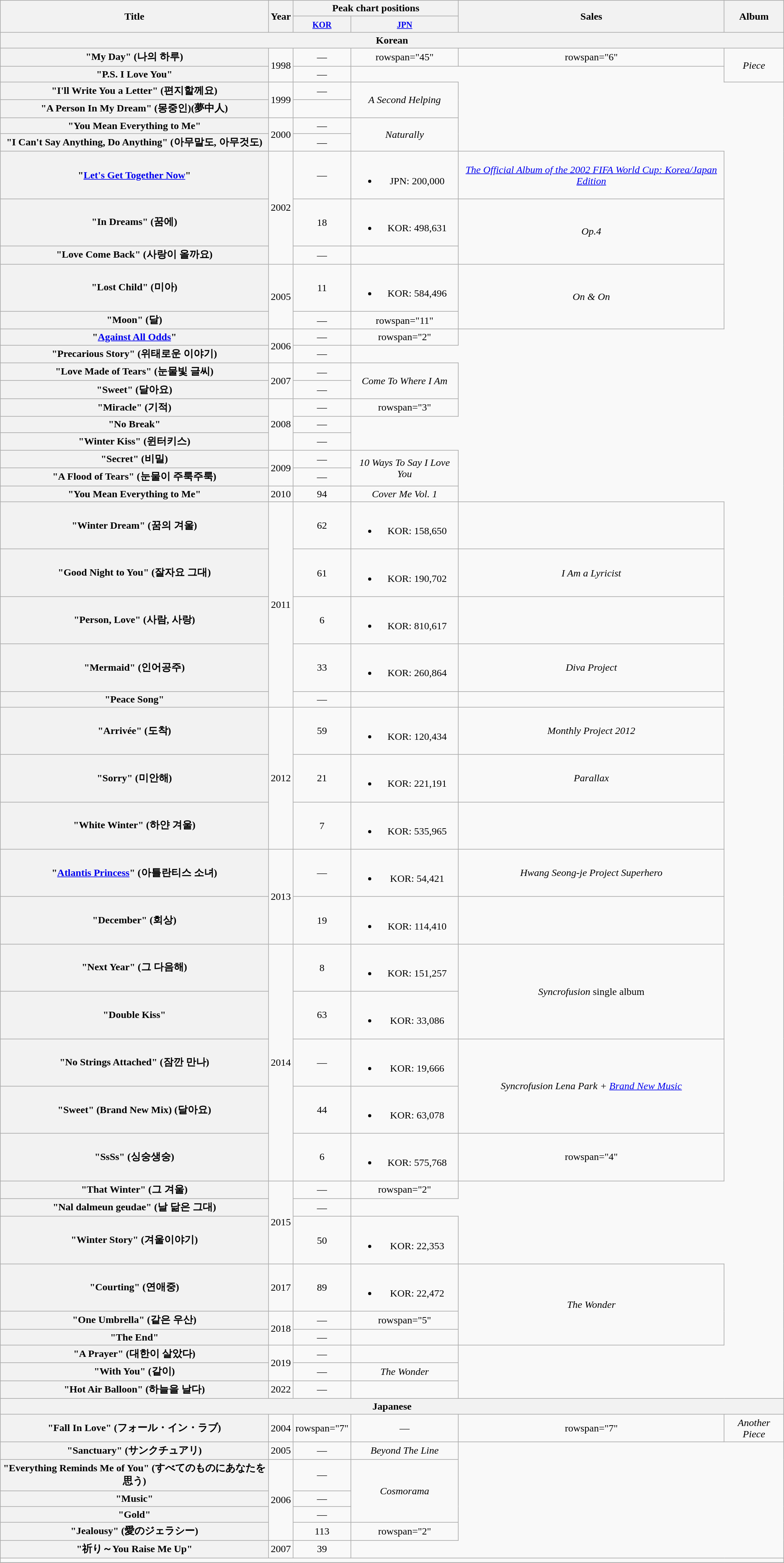<table class="wikitable plainrowheaders" style="text-align:center;">
<tr>
<th scope="col" rowspan="2">Title</th>
<th scope="col" rowspan="2">Year</th>
<th colspan="2" scope="col" style="width:5em;">Peak chart positions</th>
<th scope="col" rowspan="2">Sales </th>
<th scope="col" rowspan="2">Album</th>
</tr>
<tr>
<th><small><a href='#'>KOR</a></small><br></th>
<th><small><a href='#'>JPN</a></small><br></th>
</tr>
<tr>
<th colspan="6">Korean</th>
</tr>
<tr>
<th scope="row">"My Day" (나의 하루)</th>
<td rowspan="2">1998</td>
<td>—</td>
<td>rowspan="45" </td>
<td>rowspan="6" </td>
<td rowspan="2"><em>Piece</em></td>
</tr>
<tr>
<th scope="row">"P.S. I Love You"</th>
<td>—</td>
</tr>
<tr>
<th scope="row">"I'll Write You a Letter" (편지할께요)</th>
<td rowspan="2">1999</td>
<td>—</td>
<td rowspan="2"><em>A Second Helping</em></td>
</tr>
<tr>
<th scope="row">"A Person In My Dream" (몽중인)(夢中人)</th>
<td></td>
</tr>
<tr>
<th scope="row">"You Mean Everything to Me"</th>
<td rowspan="2">2000</td>
<td>—</td>
<td rowspan="2"><em>Naturally</em></td>
</tr>
<tr>
<th scope="row">"I Can't Say Anything, Do Anything" (아무말도, 아무것도)</th>
<td>—</td>
</tr>
<tr>
<th scope="row">"<a href='#'>Let's Get Together Now</a>"<br></th>
<td rowspan="3">2002</td>
<td>—</td>
<td><br><ul><li>JPN: 200,000 </li></ul></td>
<td><em><a href='#'>The Official Album of the 2002 FIFA World Cup: Korea/Japan Edition</a></em></td>
</tr>
<tr>
<th scope="row">"In Dreams" (꿈에)</th>
<td>18</td>
<td><br><ul><li>KOR: 498,631</li></ul></td>
<td rowspan="2"><em>Op.4</em></td>
</tr>
<tr>
<th scope="row">"Love Come Back" (사랑이 올까요)</th>
<td>—</td>
<td></td>
</tr>
<tr>
<th scope="row">"Lost Child" (미아)</th>
<td rowspan="2">2005</td>
<td>11</td>
<td><br><ul><li>KOR: 584,496</li></ul></td>
<td rowspan="2"><em>On & On</em></td>
</tr>
<tr>
<th scope="row">"Moon" (달)</th>
<td>—</td>
<td>rowspan="11" </td>
</tr>
<tr>
<th scope="row">"<a href='#'>Against All Odds</a>"</th>
<td rowspan="2">2006</td>
<td>—</td>
<td>rowspan="2" </td>
</tr>
<tr>
<th scope="row">"Precarious Story" (위태로운 이야기)</th>
<td>—</td>
</tr>
<tr>
<th scope="row">"Love Made of Tears" (눈물빛 글씨)</th>
<td rowspan="2">2007</td>
<td>—</td>
<td rowspan="2"><em>Come To Where I Am</em></td>
</tr>
<tr>
<th scope="row">"Sweet" (달아요)</th>
<td>—</td>
</tr>
<tr>
<th scope="row">"Miracle" (기적)<br></th>
<td rowspan="3">2008</td>
<td>—</td>
<td>rowspan="3" </td>
</tr>
<tr>
<th scope="row">"No Break"<br></th>
<td>—</td>
</tr>
<tr>
<th scope="row">"Winter Kiss" (윈터키스)<br></th>
<td>—</td>
</tr>
<tr>
<th scope="row">"Secret" (비밀)</th>
<td rowspan="2">2009</td>
<td>—</td>
<td rowspan="2"><em>10 Ways To Say I Love You</em></td>
</tr>
<tr>
<th scope="row">"A Flood of Tears" (눈물이 주룩주룩)</th>
<td>—</td>
</tr>
<tr>
<th scope="row">"You Mean Everything to Me"</th>
<td>2010</td>
<td>94</td>
<td><em>Cover Me Vol. 1</em></td>
</tr>
<tr>
<th scope="row">"Winter Dream" (꿈의 겨울)<br></th>
<td rowspan="5">2011</td>
<td>62</td>
<td><br><ul><li>KOR: 158,650</li></ul></td>
<td></td>
</tr>
<tr>
<th scope="row">"Good Night to You" (잘자요 그대)</th>
<td>61</td>
<td><br><ul><li>KOR: 190,702</li></ul></td>
<td><em>I Am a Lyricist</em></td>
</tr>
<tr>
<th scope="row">"Person, Love" (사람, 사랑)<br></th>
<td>6</td>
<td><br><ul><li>KOR: 810,617</li></ul></td>
<td></td>
</tr>
<tr>
<th scope="row">"Mermaid" (인어공주)<br></th>
<td>33</td>
<td><br><ul><li>KOR: 260,864</li></ul></td>
<td><em>Diva Project</em></td>
</tr>
<tr>
<th scope="row">"Peace Song"</th>
<td>—</td>
<td></td>
<td></td>
</tr>
<tr>
<th scope="row">"Arrivée" (도착)<br></th>
<td rowspan="3">2012</td>
<td>59</td>
<td><br><ul><li>KOR: 120,434</li></ul></td>
<td><em>Monthly Project 2012</em></td>
</tr>
<tr>
<th scope="row">"Sorry" (미안해)</th>
<td>21</td>
<td><br><ul><li>KOR: 221,191</li></ul></td>
<td><em>Parallax</em></td>
</tr>
<tr>
<th scope="row">"White Winter" (하얀 겨울)<br></th>
<td>7</td>
<td><br><ul><li>KOR: 535,965</li></ul></td>
<td></td>
</tr>
<tr>
<th scope="row">"<a href='#'>Atlantis Princess</a>" (아틀란티스 소녀)</th>
<td rowspan="2">2013</td>
<td>—</td>
<td><br><ul><li>KOR: 54,421</li></ul></td>
<td><em>Hwang Seong-je Project Superhero</em></td>
</tr>
<tr>
<th scope="row">"December" (회상)<br></th>
<td>19</td>
<td><br><ul><li>KOR: 114,410</li></ul></td>
<td></td>
</tr>
<tr>
<th scope="row">"Next Year" (그 다음해)</th>
<td rowspan="5">2014</td>
<td>8</td>
<td><br><ul><li>KOR: 151,257</li></ul></td>
<td rowspan="2"><em>Syncrofusion</em> single album</td>
</tr>
<tr>
<th scope="row">"Double Kiss"</th>
<td>63</td>
<td><br><ul><li>KOR: 33,086</li></ul></td>
</tr>
<tr>
<th scope="row">"No Strings Attached" (잠깐 만나)<br></th>
<td>—</td>
<td><br><ul><li>KOR: 19,666</li></ul></td>
<td rowspan="2"><em>Syncrofusion Lena Park + <a href='#'>Brand New Music</a></em></td>
</tr>
<tr>
<th scope="row">"Sweet" (Brand New Mix) (달아요)<br></th>
<td>44</td>
<td><br><ul><li>KOR: 63,078</li></ul></td>
</tr>
<tr>
<th scope="row">"SsSs" (싱숭생숭)<br></th>
<td>6</td>
<td><br><ul><li>KOR: 575,768</li></ul></td>
<td>rowspan="4" </td>
</tr>
<tr>
<th scope="row">"That Winter" (그 겨울)</th>
<td rowspan="3">2015</td>
<td>—</td>
<td>rowspan="2" </td>
</tr>
<tr>
<th scope="row">"Nal dalmeun geudae" (날 닮은 그대)<br></th>
<td>—</td>
</tr>
<tr>
<th scope="row">"Winter Story" (겨울이야기)<br></th>
<td>50</td>
<td><br><ul><li>KOR: 22,353</li></ul></td>
</tr>
<tr>
<th scope="row">"Courting" (연애중)</th>
<td>2017</td>
<td>89</td>
<td><br><ul><li>KOR: 22,472</li></ul></td>
<td rowspan="3"><em>The Wonder</em></td>
</tr>
<tr>
<th scope="row">"One Umbrella" (같은 우산)</th>
<td rowspan="2">2018</td>
<td>—</td>
<td>rowspan="5" </td>
</tr>
<tr>
<th scope="row">"The End"</th>
<td>—</td>
</tr>
<tr>
<th scope="row">"A Prayer" (대한이 살았다)<br></th>
<td rowspan="2">2019</td>
<td>—</td>
<td></td>
</tr>
<tr>
<th scope="row">"With You" (같이)</th>
<td>—</td>
<td><em>The Wonder</em></td>
</tr>
<tr>
<th scope="row">"Hot Air Balloon" (하늘을 날다)</th>
<td>2022</td>
<td>—</td>
<td></td>
</tr>
<tr>
<th colspan="6">Japanese</th>
</tr>
<tr>
<th scope="row">"Fall In Love" (フォール・イン・ラブ)</th>
<td>2004</td>
<td>rowspan="7" </td>
<td>—</td>
<td>rowspan="7" </td>
<td><em>Another Piece</em></td>
</tr>
<tr>
<th scope="row">"Sanctuary" (サンクチュアリ)</th>
<td>2005</td>
<td>—</td>
<td><em>Beyond The Line</em></td>
</tr>
<tr>
<th scope="row">"Everything Reminds Me of You" (すべてのものにあなたを思う)</th>
<td rowspan="4">2006</td>
<td>—</td>
<td rowspan="3"><em>Cosmorama</em></td>
</tr>
<tr>
<th scope="row">"Music"</th>
<td>—</td>
</tr>
<tr>
<th scope="row">"Gold"</th>
<td>—</td>
</tr>
<tr>
<th scope="row">"Jealousy" (愛のジェラシー)</th>
<td>113</td>
<td>rowspan="2" </td>
</tr>
<tr>
<th scope="row">"祈り～You Raise Me Up"</th>
<td>2007</td>
<td>39</td>
</tr>
<tr>
<td colspan="6"></td>
</tr>
<tr>
</tr>
</table>
